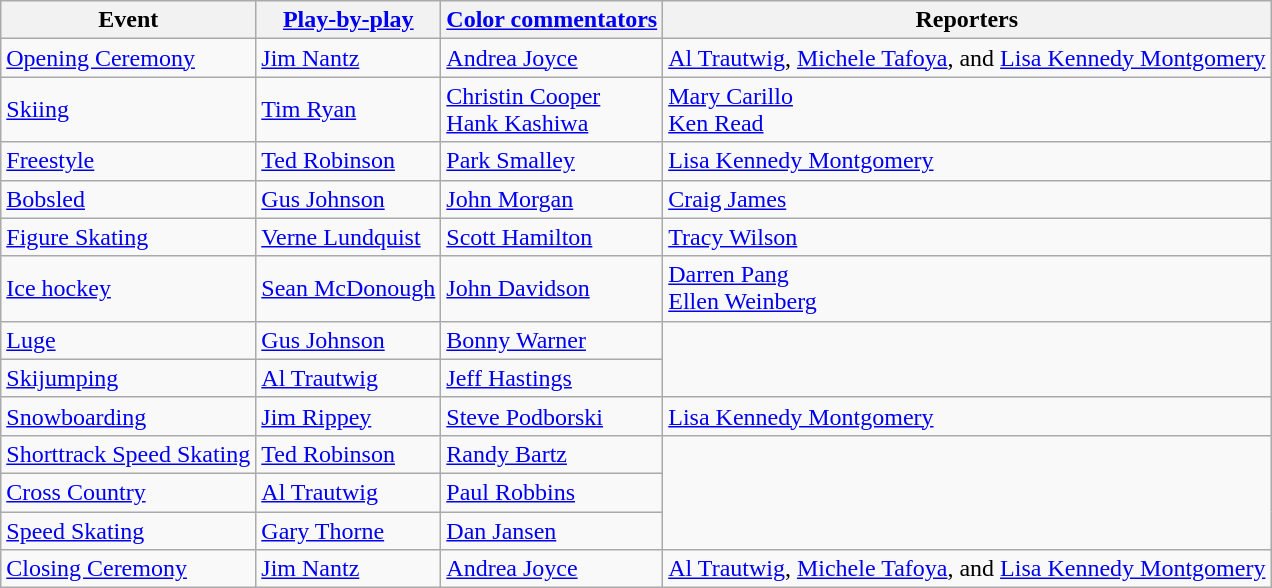<table class="wikitable">
<tr>
<th>Event</th>
<th><a href='#'>Play-by-play</a></th>
<th><a href='#'>Color commentators</a></th>
<th>Reporters</th>
</tr>
<tr>
<td><a href='#'>Opening Ceremony</a></td>
<td><a href='#'>Jim Nantz</a></td>
<td><a href='#'>Andrea Joyce</a></td>
<td><a href='#'>Al Trautwig</a>, <a href='#'>Michele Tafoya</a>, and <a href='#'>Lisa Kennedy Montgomery</a></td>
</tr>
<tr>
<td><a href='#'>Skiing</a></td>
<td><a href='#'>Tim Ryan</a></td>
<td><a href='#'>Christin Cooper</a><br><a href='#'>Hank Kashiwa</a></td>
<td><a href='#'>Mary Carillo</a><br><a href='#'>Ken Read</a></td>
</tr>
<tr>
<td><a href='#'>Freestyle</a></td>
<td><a href='#'>Ted Robinson</a></td>
<td><a href='#'>Park Smalley</a></td>
<td><a href='#'>Lisa Kennedy Montgomery</a></td>
</tr>
<tr>
<td><a href='#'>Bobsled</a></td>
<td><a href='#'>Gus Johnson</a></td>
<td><a href='#'>John Morgan</a></td>
<td><a href='#'>Craig James</a></td>
</tr>
<tr>
<td><a href='#'>Figure Skating</a></td>
<td><a href='#'>Verne Lundquist</a></td>
<td><a href='#'>Scott Hamilton</a></td>
<td><a href='#'>Tracy Wilson</a></td>
</tr>
<tr>
<td><a href='#'>Ice hockey</a></td>
<td><a href='#'>Sean McDonough</a></td>
<td><a href='#'>John Davidson</a></td>
<td><a href='#'>Darren Pang</a><br><a href='#'>Ellen Weinberg</a></td>
</tr>
<tr>
<td><a href='#'>Luge</a></td>
<td><a href='#'>Gus Johnson</a></td>
<td><a href='#'>Bonny Warner</a></td>
</tr>
<tr>
<td><a href='#'>Skijumping</a></td>
<td><a href='#'>Al Trautwig</a></td>
<td><a href='#'>Jeff Hastings</a></td>
</tr>
<tr>
<td><a href='#'>Snowboarding</a></td>
<td><a href='#'>Jim Rippey</a></td>
<td><a href='#'>Steve Podborski</a></td>
<td><a href='#'>Lisa Kennedy Montgomery</a></td>
</tr>
<tr>
<td><a href='#'>Shorttrack Speed Skating</a></td>
<td><a href='#'>Ted Robinson</a></td>
<td><a href='#'>Randy Bartz</a></td>
</tr>
<tr>
<td><a href='#'>Cross Country</a></td>
<td><a href='#'>Al Trautwig</a></td>
<td><a href='#'>Paul Robbins</a></td>
</tr>
<tr>
<td><a href='#'>Speed Skating</a></td>
<td><a href='#'>Gary Thorne</a></td>
<td><a href='#'>Dan Jansen</a></td>
</tr>
<tr>
<td><a href='#'>Closing Ceremony</a></td>
<td><a href='#'>Jim Nantz</a></td>
<td><a href='#'>Andrea Joyce</a></td>
<td><a href='#'>Al Trautwig</a>, <a href='#'>Michele Tafoya</a>, and <a href='#'>Lisa Kennedy Montgomery</a></td>
</tr>
</table>
